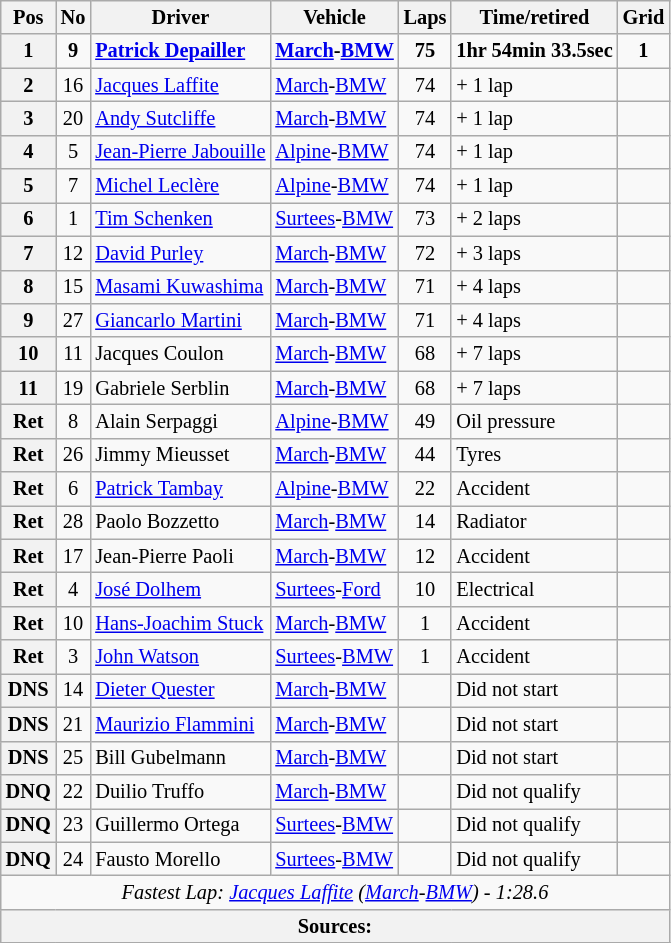<table class="wikitable" style="font-size: 85%;">
<tr>
<th>Pos</th>
<th>No</th>
<th>Driver</th>
<th>Vehicle</th>
<th>Laps</th>
<th>Time/retired</th>
<th>Grid</th>
</tr>
<tr>
<th>1</th>
<td align="center"><strong>9</strong></td>
<td> <strong><a href='#'>Patrick Depailler</a></strong></td>
<td><strong><a href='#'>March</a>-<a href='#'>BMW</a></strong></td>
<td align="center"><strong>75</strong></td>
<td><strong>1hr 54min 33.5sec</strong></td>
<td align="center"><strong>1</strong></td>
</tr>
<tr>
<th>2</th>
<td align="center">16</td>
<td> <a href='#'>Jacques Laffite</a></td>
<td><a href='#'>March</a>-<a href='#'>BMW</a></td>
<td align="center">74</td>
<td>+ 1 lap</td>
<td align="center"></td>
</tr>
<tr>
<th>3</th>
<td align="center">20</td>
<td> <a href='#'>Andy Sutcliffe</a></td>
<td><a href='#'>March</a>-<a href='#'>BMW</a></td>
<td align="center">74</td>
<td>+ 1 lap</td>
<td align="center"></td>
</tr>
<tr>
<th>4</th>
<td align="center">5</td>
<td> <a href='#'>Jean-Pierre Jabouille</a></td>
<td><a href='#'>Alpine</a>-<a href='#'>BMW</a></td>
<td align="center">74</td>
<td>+ 1 lap</td>
<td align="center"></td>
</tr>
<tr>
<th>5</th>
<td align="center">7</td>
<td> <a href='#'>Michel Leclère</a></td>
<td><a href='#'>Alpine</a>-<a href='#'>BMW</a></td>
<td align="center">74</td>
<td>+ 1 lap</td>
<td align="center"></td>
</tr>
<tr>
<th>6</th>
<td align="center">1</td>
<td> <a href='#'>Tim Schenken</a></td>
<td><a href='#'>Surtees</a>-<a href='#'>BMW</a></td>
<td align="center">73</td>
<td>+ 2 laps</td>
<td align="center"></td>
</tr>
<tr>
<th>7</th>
<td align="center">12</td>
<td> <a href='#'>David Purley</a></td>
<td><a href='#'>March</a>-<a href='#'>BMW</a></td>
<td align="center">72</td>
<td>+ 3 laps</td>
<td align="center"></td>
</tr>
<tr>
<th>8</th>
<td align="center">15</td>
<td> <a href='#'>Masami Kuwashima</a></td>
<td><a href='#'>March</a>-<a href='#'>BMW</a></td>
<td align="center">71</td>
<td>+ 4 laps</td>
<td align="center"></td>
</tr>
<tr>
<th>9</th>
<td align="center">27</td>
<td> <a href='#'>Giancarlo Martini</a></td>
<td><a href='#'>March</a>-<a href='#'>BMW</a></td>
<td align="center">71</td>
<td>+ 4 laps</td>
<td align="center"></td>
</tr>
<tr>
<th>10</th>
<td align="center">11</td>
<td> Jacques Coulon</td>
<td><a href='#'>March</a>-<a href='#'>BMW</a></td>
<td align="center">68</td>
<td>+ 7 laps</td>
<td align="center"></td>
</tr>
<tr>
<th>11</th>
<td align="center">19</td>
<td> Gabriele Serblin</td>
<td><a href='#'>March</a>-<a href='#'>BMW</a></td>
<td align="center">68</td>
<td>+ 7 laps</td>
<td align="center"></td>
</tr>
<tr>
<th>Ret</th>
<td align="center">8</td>
<td> Alain Serpaggi</td>
<td><a href='#'>Alpine</a>-<a href='#'>BMW</a></td>
<td align="center">49</td>
<td>Oil pressure</td>
<td align="center"></td>
</tr>
<tr>
<th>Ret</th>
<td align="center">26</td>
<td> Jimmy Mieusset</td>
<td><a href='#'>March</a>-<a href='#'>BMW</a></td>
<td align="center">44</td>
<td>Tyres</td>
<td align="center"></td>
</tr>
<tr>
<th>Ret</th>
<td align="center">6</td>
<td> <a href='#'>Patrick Tambay</a></td>
<td><a href='#'>Alpine</a>-<a href='#'>BMW</a></td>
<td align="center">22</td>
<td>Accident</td>
<td align="center"></td>
</tr>
<tr>
<th>Ret</th>
<td align="center">28</td>
<td> Paolo Bozzetto</td>
<td><a href='#'>March</a>-<a href='#'>BMW</a></td>
<td align="center">14</td>
<td>Radiator</td>
<td align="center"></td>
</tr>
<tr>
<th>Ret</th>
<td align="center">17</td>
<td> Jean-Pierre Paoli</td>
<td><a href='#'>March</a>-<a href='#'>BMW</a></td>
<td align="center">12</td>
<td>Accident</td>
<td align="center"></td>
</tr>
<tr>
<th>Ret</th>
<td align="center">4</td>
<td> <a href='#'>José Dolhem</a></td>
<td><a href='#'>Surtees</a>-<a href='#'>Ford</a></td>
<td align="center">10</td>
<td>Electrical</td>
<td align="center"></td>
</tr>
<tr>
<th>Ret</th>
<td align="center">10</td>
<td> <a href='#'>Hans-Joachim Stuck</a></td>
<td><a href='#'>March</a>-<a href='#'>BMW</a></td>
<td align="center">1</td>
<td>Accident</td>
<td align="center"></td>
</tr>
<tr>
<th>Ret</th>
<td align="center">3</td>
<td> <a href='#'>John Watson</a></td>
<td><a href='#'>Surtees</a>-<a href='#'>BMW</a></td>
<td align="center">1</td>
<td>Accident</td>
<td align="center"></td>
</tr>
<tr>
<th>DNS</th>
<td align="center">14</td>
<td> <a href='#'>Dieter Quester</a></td>
<td><a href='#'>March</a>-<a href='#'>BMW</a></td>
<td></td>
<td>Did not start</td>
<td></td>
</tr>
<tr>
<th>DNS</th>
<td align="center">21</td>
<td> <a href='#'>Maurizio Flammini</a></td>
<td><a href='#'>March</a>-<a href='#'>BMW</a></td>
<td></td>
<td>Did not start</td>
<td></td>
</tr>
<tr>
<th>DNS</th>
<td align="center">25</td>
<td> Bill Gubelmann</td>
<td><a href='#'>March</a>-<a href='#'>BMW</a></td>
<td></td>
<td>Did not start</td>
<td></td>
</tr>
<tr>
<th>DNQ</th>
<td align="center">22</td>
<td> Duilio Truffo</td>
<td><a href='#'>March</a>-<a href='#'>BMW</a></td>
<td></td>
<td>Did not qualify</td>
<td></td>
</tr>
<tr>
<th>DNQ</th>
<td align="center">23</td>
<td> Guillermo Ortega</td>
<td><a href='#'>Surtees</a>-<a href='#'>BMW</a></td>
<td></td>
<td>Did not qualify</td>
<td></td>
</tr>
<tr>
<th>DNQ</th>
<td align="center">24</td>
<td> Fausto Morello</td>
<td><a href='#'>Surtees</a>-<a href='#'>BMW</a></td>
<td></td>
<td>Did not qualify</td>
<td></td>
</tr>
<tr>
<td colspan="8" align="center"><em>Fastest Lap: <a href='#'>Jacques Laffite</a> (<a href='#'>March</a>-<a href='#'>BMW</a>) - 1:28.6</em></td>
</tr>
<tr>
<th colspan="8">Sources:</th>
</tr>
<tr>
</tr>
</table>
